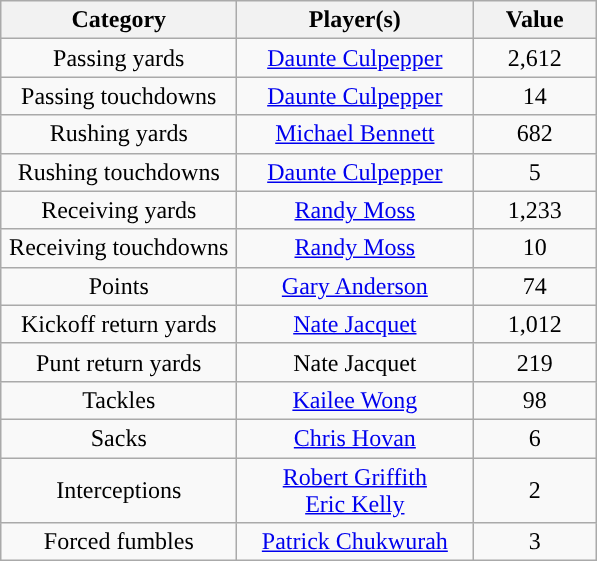<table class="wikitable" style="text-align:center">
<tr>
<th width=150px>Category</th>
<th width=150px>Player(s)</th>
<th width=75px>Value</th>
</tr>
<tr>
<td>Passing yards</td>
<td><a href='#'>Daunte Culpepper</a></td>
<td>2,612</td>
</tr>
<tr>
<td>Passing touchdowns</td>
<td><a href='#'>Daunte Culpepper</a></td>
<td>14</td>
</tr>
<tr>
<td>Rushing yards</td>
<td><a href='#'>Michael Bennett</a></td>
<td>682</td>
</tr>
<tr>
<td>Rushing touchdowns</td>
<td><a href='#'>Daunte Culpepper</a></td>
<td>5</td>
</tr>
<tr>
<td>Receiving yards</td>
<td><a href='#'>Randy Moss</a></td>
<td>1,233</td>
</tr>
<tr>
<td>Receiving touchdowns</td>
<td><a href='#'>Randy Moss</a></td>
<td>10</td>
</tr>
<tr>
<td>Points</td>
<td><a href='#'>Gary Anderson</a></td>
<td>74</td>
</tr>
<tr>
<td>Kickoff return yards</td>
<td><a href='#'>Nate Jacquet</a></td>
<td>1,012</td>
</tr>
<tr>
<td>Punt return yards</td>
<td>Nate Jacquet</td>
<td>219</td>
</tr>
<tr>
<td>Tackles</td>
<td><a href='#'>Kailee Wong</a></td>
<td>98</td>
</tr>
<tr>
<td>Sacks</td>
<td><a href='#'>Chris Hovan</a></td>
<td>6</td>
</tr>
<tr>
<td>Interceptions</td>
<td><a href='#'>Robert Griffith</a><br><a href='#'>Eric Kelly</a></td>
<td>2</td>
</tr>
<tr>
<td>Forced fumbles</td>
<td><a href='#'>Patrick Chukwurah</a></td>
<td>3</td>
</tr>
</table>
